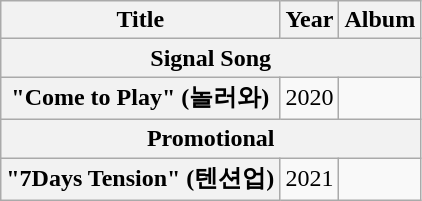<table class="wikitable plainrowheaders" style="text-align:center">
<tr>
<th scope="col">Title</th>
<th scope="col">Year</th>
<th scope="col">Album</th>
</tr>
<tr>
<th colspan="4">Signal Song</th>
</tr>
<tr>
<th scope="row">"Come to Play" (놀러와) </th>
<td>2020</td>
<td></td>
</tr>
<tr>
<th colspan="4">Promotional</th>
</tr>
<tr>
<th scope="row">"7Days Tension" (텐션업)</th>
<td>2021</td>
<td></td>
</tr>
</table>
